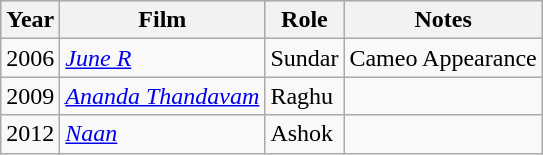<table class="wikitable">
<tr style="background:#ccc; text-align:center;">
<th>Year</th>
<th>Film</th>
<th>Role</th>
<th>Notes</th>
</tr>
<tr>
<td>2006</td>
<td><em><a href='#'>June R</a></em></td>
<td>Sundar</td>
<td>Cameo Appearance</td>
</tr>
<tr>
<td>2009</td>
<td><em><a href='#'>Ananda Thandavam</a></em></td>
<td>Raghu</td>
<td></td>
</tr>
<tr>
<td>2012</td>
<td><em><a href='#'>Naan</a></em></td>
<td>Ashok</td>
<td></td>
</tr>
</table>
